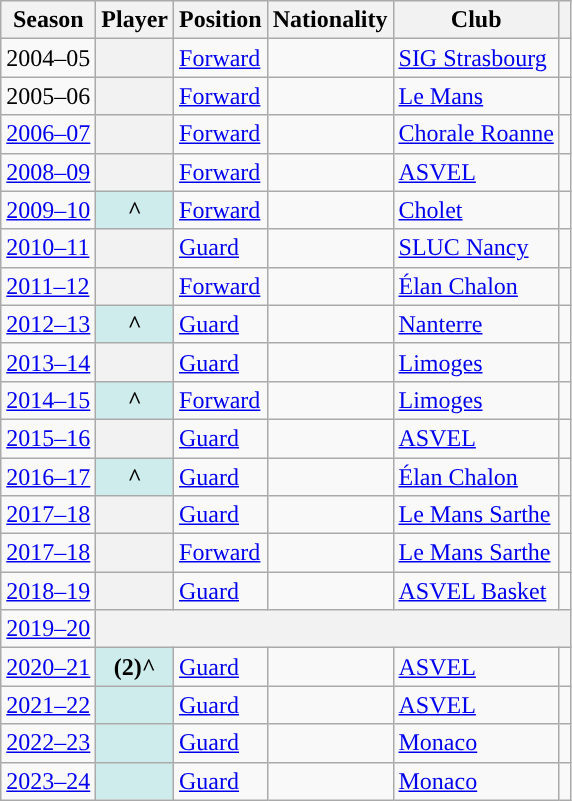<table class="wikitable sortable plainrowheaders">
<tr>
<th scope="col">Season</th>
<th scope="col">Player</th>
<th scope="col">Position</th>
<th scope="col">Nationality</th>
<th scope="col">Club</th>
<th scope="col" class="unsortable"></th>
</tr>
<tr>
<td>2004–05</td>
<th scope="row"></th>
<td><a href='#'>Forward</a></td>
<td></td>
<td><a href='#'>SIG Strasbourg</a></td>
<td style="text-align:center"></td>
</tr>
<tr>
<td>2005–06</td>
<th scope="row"></th>
<td><a href='#'>Forward</a></td>
<td></td>
<td><a href='#'>Le Mans</a></td>
<td style="text-align:center"></td>
</tr>
<tr>
<td><a href='#'>2006–07</a></td>
<th scope="row"></th>
<td><a href='#'>Forward</a></td>
<td></td>
<td><a href='#'>Chorale Roanne</a></td>
<td style="text-align:center"></td>
</tr>
<tr>
<td><a href='#'>2008–09</a></td>
<th scope="row"></th>
<td><a href='#'>Forward</a></td>
<td></td>
<td><a href='#'>ASVEL</a></td>
<td style="text-align:center"></td>
</tr>
<tr>
<td><a href='#'>2009–10</a></td>
<th scope="row" style="background-color:#CFECEC;">^</th>
<td><a href='#'>Forward</a></td>
<td></td>
<td><a href='#'>Cholet</a></td>
<td style="text-align:center"></td>
</tr>
<tr>
<td><a href='#'>2010–11</a></td>
<th scope="row"></th>
<td><a href='#'>Guard</a></td>
<td></td>
<td><a href='#'>SLUC Nancy</a></td>
<td style="text-align:center"></td>
</tr>
<tr>
<td><a href='#'>2011–12</a></td>
<th scope="row"></th>
<td><a href='#'>Forward</a></td>
<td></td>
<td><a href='#'>Élan Chalon</a></td>
<td style="text-align:center"></td>
</tr>
<tr>
<td><a href='#'>2012–13</a></td>
<th scope="row" style="background-color:#CFECEC;">^</th>
<td><a href='#'>Guard</a></td>
<td></td>
<td><a href='#'>Nanterre</a></td>
<td style="text-align:center"></td>
</tr>
<tr>
<td><a href='#'>2013–14</a></td>
<th scope="row"></th>
<td><a href='#'>Guard</a></td>
<td></td>
<td><a href='#'>Limoges</a></td>
<td style="text-align:center"></td>
</tr>
<tr>
<td><a href='#'>2014–15</a></td>
<th scope="row" style="background-color:#CFECEC;">^</th>
<td><a href='#'>Forward</a></td>
<td></td>
<td><a href='#'>Limoges</a></td>
<td style="text-align:center"></td>
</tr>
<tr>
<td><a href='#'>2015–16</a></td>
<th scope="row"></th>
<td><a href='#'>Guard</a></td>
<td></td>
<td><a href='#'>ASVEL</a></td>
<td style="text-align:center"></td>
</tr>
<tr>
<td><a href='#'>2016–17</a></td>
<th scope="row" style="background-color:#CFECEC;">^</th>
<td><a href='#'>Guard</a></td>
<td></td>
<td><a href='#'>Élan Chalon</a></td>
<td style="text-align:center"></td>
</tr>
<tr>
<td><a href='#'>2017–18</a></td>
<th scope="row"></th>
<td><a href='#'>Guard</a></td>
<td></td>
<td><a href='#'>Le Mans Sarthe</a></td>
<td></td>
</tr>
<tr>
<td><a href='#'>2017–18</a></td>
<th scope="row"></th>
<td><a href='#'>Forward</a></td>
<td></td>
<td><a href='#'>Le Mans Sarthe</a></td>
<td></td>
</tr>
<tr>
<td><a href='#'>2018–19</a></td>
<th scope="row"></th>
<td><a href='#'>Guard</a></td>
<td></td>
<td><a href='#'>ASVEL Basket</a></td>
<td style="text-align:center"></td>
</tr>
<tr>
<td><a href='#'>2019–20</a></td>
<th scope="row" colspan=5></th>
</tr>
<tr>
<td><a href='#'>2020–21</a></td>
<th scope="row" style="background-color:#CFECEC;"> (2)^</th>
<td><a href='#'>Guard</a></td>
<td></td>
<td><a href='#'>ASVEL</a></td>
<td style="text-align:center"></td>
</tr>
<tr>
<td><a href='#'>2021–22</a></td>
<th scope="row" style="background-color:#CFECEC;"></th>
<td><a href='#'>Guard</a></td>
<td></td>
<td><a href='#'>ASVEL</a></td>
<td></td>
</tr>
<tr>
<td><a href='#'>2022–23</a></td>
<th scope="row" style="background-color:#CFECEC;"></th>
<td><a href='#'>Guard</a></td>
<td></td>
<td><a href='#'>Monaco</a></td>
<td></td>
</tr>
<tr>
<td><a href='#'>2023–24</a></td>
<th scope="row" style="background-color:#CFECEC;"></th>
<td><a href='#'>Guard</a></td>
<td></td>
<td><a href='#'>Monaco</a></td>
<td></td>
</tr>
</table>
